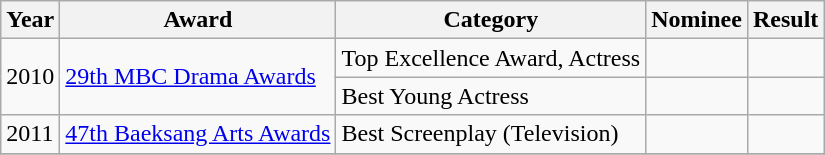<table class="wikitable">
<tr>
<th>Year</th>
<th>Award</th>
<th>Category</th>
<th>Nominee</th>
<th>Result</th>
</tr>
<tr>
<td rowspan="2">2010</td>
<td rowspan="2"><a href='#'>29th MBC Drama Awards</a></td>
<td>Top Excellence Award, Actress</td>
<td></td>
<td></td>
</tr>
<tr>
<td>Best Young Actress</td>
<td></td>
<td></td>
</tr>
<tr>
<td>2011</td>
<td><a href='#'>47th Baeksang Arts Awards</a></td>
<td>Best Screenplay (Television)</td>
<td></td>
<td></td>
</tr>
<tr>
</tr>
</table>
